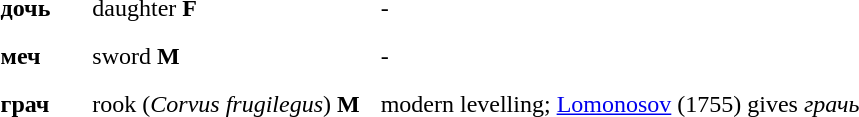<table align=center cellpadding=6>
<tr>
<td><strong>дочь</strong></td>
<td></td>
<td>daughter <strong>F</strong></td>
<td>-</td>
</tr>
<tr>
<td><strong>меч</strong></td>
<td></td>
<td>sword <strong>M</strong></td>
<td>-</td>
</tr>
<tr>
<td><strong>грач</strong></td>
<td></td>
<td>rook (<em>Corvus frugilegus</em>) <strong>M</strong></td>
<td>modern levelling; <a href='#'>Lomonosov</a> (1755) gives <em>грачь</em></td>
</tr>
</table>
